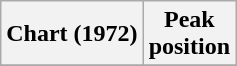<table class="wikitable sortable plainrowheaders">
<tr>
<th>Chart (1972)</th>
<th>Peak<br>position</th>
</tr>
<tr>
</tr>
</table>
